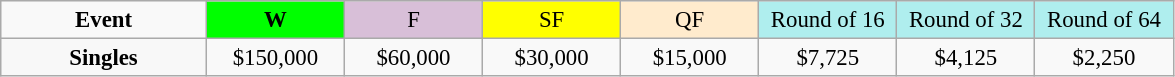<table class=wikitable style=font-size:95%;text-align:center>
<tr>
<td style="width:130px"><strong>Event</strong></td>
<td style="width:85px; background:lime"><strong>W</strong></td>
<td style="width:85px; background:thistle">F</td>
<td style="width:85px; background:#ffff00">SF</td>
<td style="width:85px; background:#ffebcd">QF</td>
<td style="width:85px; background:#afeeee">Round of 16</td>
<td style="width:85px; background:#afeeee">Round of 32</td>
<td style="width:85px; background:#afeeee">Round of 64</td>
</tr>
<tr>
<th style=background:#f8f8f8>Singles</th>
<td>$150,000</td>
<td>$60,000</td>
<td>$30,000</td>
<td>$15,000</td>
<td>$7,725</td>
<td>$4,125</td>
<td>$2,250</td>
</tr>
</table>
